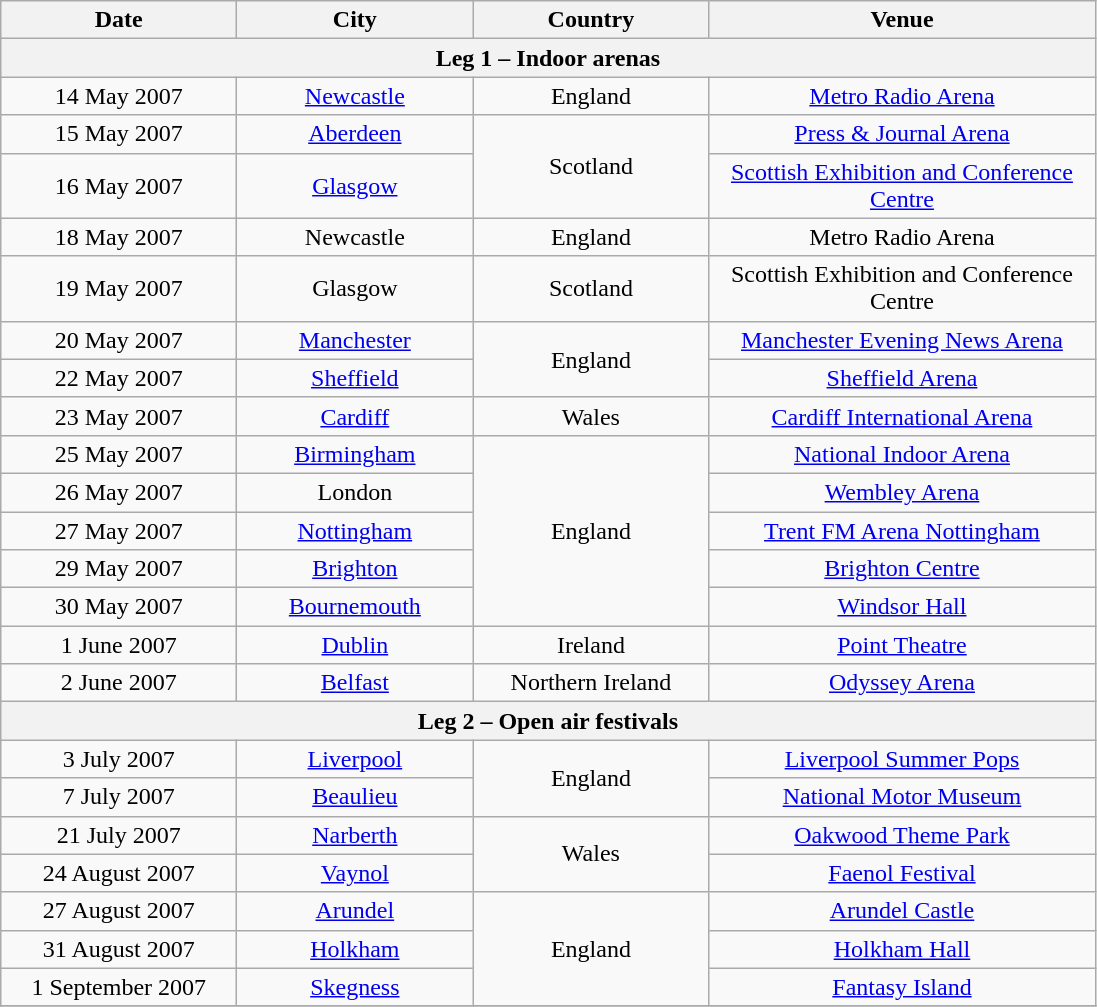<table class="wikitable" style="text-align:center;">
<tr>
<th width="150">Date</th>
<th width="150">City</th>
<th width="150">Country</th>
<th width="250">Venue</th>
</tr>
<tr>
<th colspan="4">Leg 1 – Indoor arenas</th>
</tr>
<tr>
<td>14 May 2007</td>
<td><a href='#'>Newcastle</a></td>
<td>England</td>
<td><a href='#'>Metro Radio Arena</a></td>
</tr>
<tr>
<td>15 May 2007</td>
<td><a href='#'>Aberdeen</a></td>
<td rowspan="2">Scotland</td>
<td><a href='#'>Press & Journal Arena</a></td>
</tr>
<tr>
<td>16 May 2007</td>
<td><a href='#'>Glasgow</a></td>
<td><a href='#'>Scottish Exhibition and Conference Centre</a></td>
</tr>
<tr>
<td>18 May 2007</td>
<td>Newcastle</td>
<td>England</td>
<td>Metro Radio Arena</td>
</tr>
<tr>
<td>19 May 2007</td>
<td>Glasgow</td>
<td>Scotland</td>
<td>Scottish Exhibition and Conference Centre</td>
</tr>
<tr>
<td>20 May 2007</td>
<td><a href='#'>Manchester</a></td>
<td rowspan="2">England</td>
<td><a href='#'>Manchester Evening News Arena</a></td>
</tr>
<tr>
<td>22 May 2007</td>
<td><a href='#'>Sheffield</a></td>
<td><a href='#'>Sheffield Arena</a></td>
</tr>
<tr>
<td>23 May 2007</td>
<td><a href='#'>Cardiff</a></td>
<td>Wales</td>
<td><a href='#'>Cardiff International Arena</a></td>
</tr>
<tr>
<td>25 May 2007</td>
<td><a href='#'>Birmingham</a></td>
<td rowspan="5">England</td>
<td><a href='#'>National Indoor Arena</a></td>
</tr>
<tr>
<td>26 May 2007</td>
<td>London</td>
<td><a href='#'>Wembley Arena</a></td>
</tr>
<tr>
<td>27 May 2007</td>
<td><a href='#'>Nottingham</a></td>
<td><a href='#'>Trent FM Arena Nottingham</a></td>
</tr>
<tr>
<td>29 May 2007</td>
<td><a href='#'>Brighton</a></td>
<td><a href='#'>Brighton Centre</a></td>
</tr>
<tr>
<td>30 May 2007</td>
<td><a href='#'>Bournemouth</a></td>
<td><a href='#'>Windsor Hall</a></td>
</tr>
<tr>
<td>1 June 2007</td>
<td><a href='#'>Dublin</a></td>
<td>Ireland</td>
<td><a href='#'>Point Theatre</a></td>
</tr>
<tr>
<td>2 June 2007</td>
<td><a href='#'>Belfast</a></td>
<td>Northern Ireland</td>
<td><a href='#'>Odyssey Arena</a></td>
</tr>
<tr>
<th colspan="4">Leg 2 – Open air festivals</th>
</tr>
<tr>
<td>3 July 2007</td>
<td><a href='#'>Liverpool</a></td>
<td rowspan="2">England</td>
<td><a href='#'>Liverpool Summer Pops</a></td>
</tr>
<tr>
<td>7 July 2007</td>
<td><a href='#'>Beaulieu</a></td>
<td><a href='#'>National Motor Museum</a></td>
</tr>
<tr>
<td>21 July 2007</td>
<td><a href='#'>Narberth</a></td>
<td rowspan="2">Wales</td>
<td><a href='#'>Oakwood Theme Park</a></td>
</tr>
<tr>
<td>24 August 2007</td>
<td><a href='#'>Vaynol</a></td>
<td><a href='#'>Faenol Festival</a></td>
</tr>
<tr>
<td>27 August 2007</td>
<td><a href='#'>Arundel</a></td>
<td rowspan="3">England</td>
<td><a href='#'>Arundel Castle</a></td>
</tr>
<tr>
<td>31 August 2007</td>
<td><a href='#'>Holkham</a></td>
<td><a href='#'>Holkham Hall</a></td>
</tr>
<tr>
<td>1 September 2007</td>
<td><a href='#'>Skegness</a></td>
<td><a href='#'>Fantasy Island</a></td>
</tr>
<tr>
</tr>
</table>
